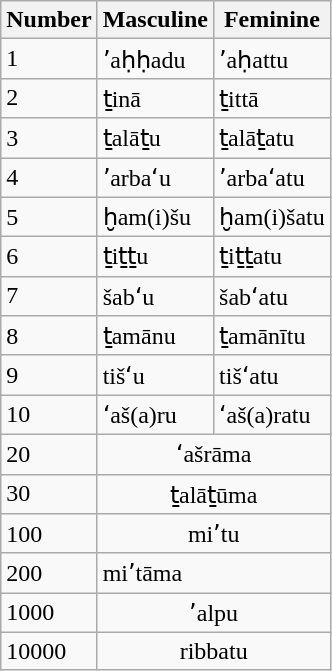<table class="wikitable">
<tr>
<th>Number</th>
<th>Masculine</th>
<th>Feminine</th>
</tr>
<tr>
<td>1</td>
<td>ʼaḥḥadu</td>
<td>ʼaḥattu</td>
</tr>
<tr>
<td>2</td>
<td>ṯinā</td>
<td>ṯittā</td>
</tr>
<tr>
<td>3</td>
<td>ṯalāṯu</td>
<td>ṯalāṯatu</td>
</tr>
<tr>
<td>4</td>
<td>ʼarbaʻu</td>
<td>ʼarbaʻatu</td>
</tr>
<tr>
<td>5</td>
<td>ḫam(i)šu</td>
<td>ḫam(i)šatu</td>
</tr>
<tr>
<td>6</td>
<td>ṯiṯṯu</td>
<td>ṯiṯṯatu</td>
</tr>
<tr>
<td>7</td>
<td>šabʻu</td>
<td>šabʻatu</td>
</tr>
<tr>
<td>8</td>
<td>ṯamānu</td>
<td>ṯamānītu</td>
</tr>
<tr>
<td>9</td>
<td>tišʻu</td>
<td>tišʻatu</td>
</tr>
<tr>
<td>10</td>
<td>ʻaš(a)ru</td>
<td>ʻaš(a)ratu</td>
</tr>
<tr>
<td>20</td>
<td colspan="2" align="center">ʻašrāma </td>
</tr>
<tr>
<td>30</td>
<td colspan="2" align="center">ṯalāṯūma </td>
</tr>
<tr>
<td>100</td>
<td colspan="2" align="center">miʼtu</td>
</tr>
<tr>
<td>200</td>
<td colspan="2">miʼtāma</td>
</tr>
<tr>
<td>1000</td>
<td colspan="2" align="center">ʼalpu</td>
</tr>
<tr>
<td>10000</td>
<td colspan="2" align="center">ribbatu</td>
</tr>
</table>
